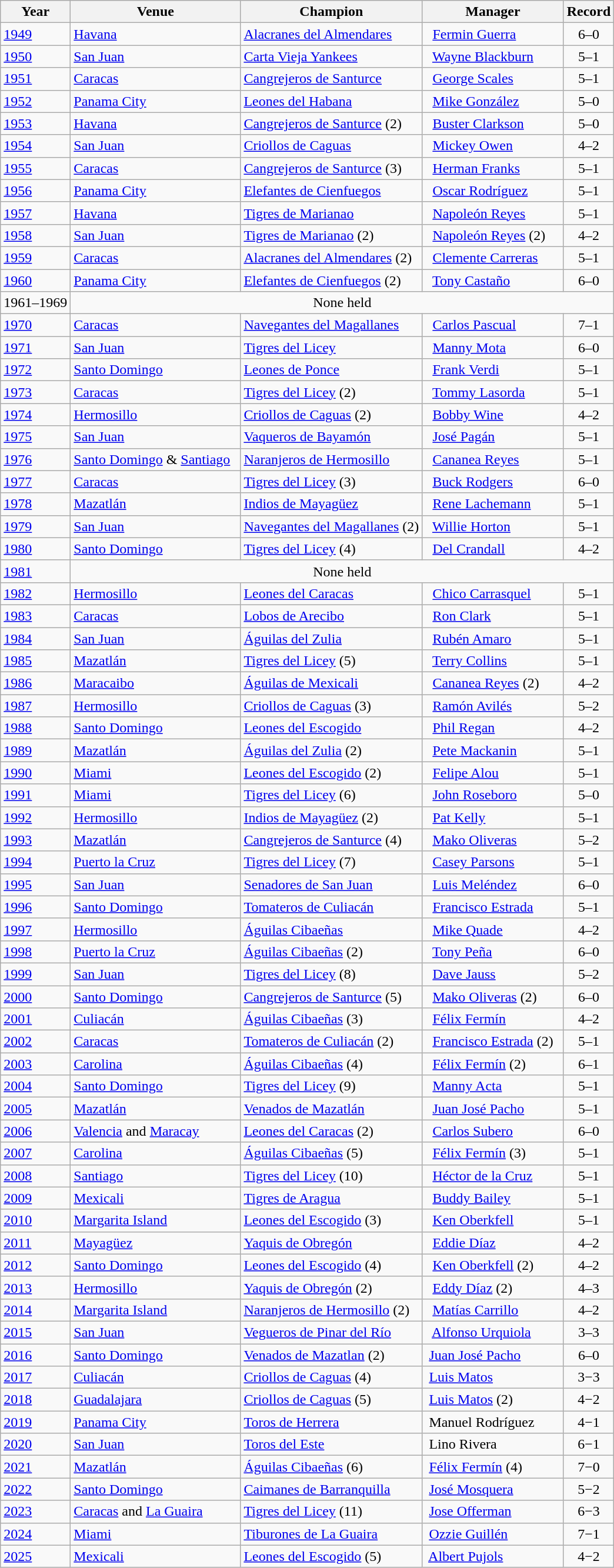<table class="wikitable">
<tr>
<th>Year</th>
<th>Venue</th>
<th>Champion</th>
<th>Manager</th>
<th>Record</th>
</tr>
<tr>
<td><a href='#'>1949</a></td>
<td> <a href='#'>Havana</a></td>
<td> <a href='#'>Alacranes del Almendares</a></td>
<td>  <a href='#'>Fermin Guerra</a></td>
<td style="text-align:center;">6–0</td>
</tr>
<tr>
<td><a href='#'>1950</a></td>
<td> <a href='#'>San Juan</a></td>
<td> <a href='#'>Carta Vieja Yankees</a></td>
<td>  <a href='#'>Wayne Blackburn</a>  </td>
<td style="text-align:center;">5–1</td>
</tr>
<tr>
<td><a href='#'>1951</a></td>
<td> <a href='#'>Caracas</a></td>
<td> <a href='#'>Cangrejeros de Santurce</a></td>
<td>  <a href='#'>George Scales</a></td>
<td style="text-align:center;">5–1</td>
</tr>
<tr>
<td><a href='#'>1952</a></td>
<td> <a href='#'>Panama City</a></td>
<td> <a href='#'>Leones del Habana</a></td>
<td>  <a href='#'>Mike González</a></td>
<td style="text-align:center;">5–0</td>
</tr>
<tr>
<td><a href='#'>1953</a></td>
<td> <a href='#'>Havana</a></td>
<td> <a href='#'>Cangrejeros de Santurce</a> (2)</td>
<td>  <a href='#'>Buster Clarkson</a></td>
<td style="text-align:center;">5–0</td>
</tr>
<tr>
<td><a href='#'>1954</a></td>
<td> <a href='#'>San Juan</a></td>
<td> <a href='#'>Criollos de Caguas</a></td>
<td>  <a href='#'>Mickey Owen</a></td>
<td style="text-align:center;">4–2</td>
</tr>
<tr>
<td><a href='#'>1955</a></td>
<td> <a href='#'>Caracas</a></td>
<td> <a href='#'>Cangrejeros de Santurce</a> (3)</td>
<td>  <a href='#'>Herman Franks</a></td>
<td style="text-align:center;">5–1</td>
</tr>
<tr>
<td><a href='#'>1956</a></td>
<td> <a href='#'>Panama City</a></td>
<td> <a href='#'>Elefantes de Cienfuegos</a></td>
<td>  <a href='#'>Oscar Rodríguez</a></td>
<td style="text-align:center;">5–1</td>
</tr>
<tr>
<td><a href='#'>1957</a></td>
<td> <a href='#'>Havana</a></td>
<td> <a href='#'>Tigres de Marianao</a></td>
<td>  <a href='#'>Napoleón Reyes</a></td>
<td style="text-align:center;">5–1</td>
</tr>
<tr>
<td><a href='#'>1958</a></td>
<td> <a href='#'>San Juan</a></td>
<td> <a href='#'>Tigres de Marianao</a> (2)</td>
<td>  <a href='#'>Napoleón Reyes</a> (2)</td>
<td style="text-align:center;">4–2</td>
</tr>
<tr>
<td><a href='#'>1959</a></td>
<td> <a href='#'>Caracas</a></td>
<td> <a href='#'>Alacranes del Almendares</a> (2)</td>
<td>  <a href='#'>Clemente Carreras</a></td>
<td style="text-align:center;">5–1</td>
</tr>
<tr>
<td><a href='#'>1960</a></td>
<td> <a href='#'>Panama City</a></td>
<td> <a href='#'>Elefantes de Cienfuegos</a> (2)</td>
<td>  <a href='#'>Tony Castaño</a></td>
<td style="text-align:center;">6–0</td>
</tr>
<tr>
<td>1961–1969</td>
<td colspan="4" style="text-align:center;">None held</td>
</tr>
<tr>
<td><a href='#'>1970</a></td>
<td> <a href='#'>Caracas</a></td>
<td> <a href='#'>Navegantes del Magallanes</a></td>
<td>  <a href='#'>Carlos Pascual</a></td>
<td style="text-align:center;">7–1</td>
</tr>
<tr>
<td><a href='#'>1971</a></td>
<td> <a href='#'>San Juan</a></td>
<td> <a href='#'>Tigres del Licey</a></td>
<td>  <a href='#'>Manny Mota</a></td>
<td style="text-align:center;">6–0</td>
</tr>
<tr>
<td><a href='#'>1972</a></td>
<td> <a href='#'>Santo Domingo</a></td>
<td> <a href='#'>Leones de Ponce</a></td>
<td>  <a href='#'>Frank Verdi</a></td>
<td style="text-align:center;">5–1</td>
</tr>
<tr>
<td><a href='#'>1973</a></td>
<td> <a href='#'>Caracas</a></td>
<td> <a href='#'>Tigres del Licey</a> (2)</td>
<td>  <a href='#'>Tommy Lasorda</a></td>
<td style="text-align:center;">5–1</td>
</tr>
<tr>
<td><a href='#'>1974</a></td>
<td> <a href='#'>Hermosillo</a></td>
<td> <a href='#'>Criollos de Caguas</a> (2)</td>
<td>  <a href='#'>Bobby Wine</a></td>
<td style="text-align:center;">4–2</td>
</tr>
<tr>
<td><a href='#'>1975</a></td>
<td> <a href='#'>San Juan</a></td>
<td> <a href='#'>Vaqueros de Bayamón</a></td>
<td>  <a href='#'>José Pagán</a></td>
<td style="text-align:center;">5–1</td>
</tr>
<tr>
<td><a href='#'>1976</a></td>
<td> <a href='#'>Santo Domingo</a> & <a href='#'>Santiago</a>  </td>
<td> <a href='#'>Naranjeros de Hermosillo</a></td>
<td>  <a href='#'>Cananea Reyes</a></td>
<td style="text-align:center;">5–1</td>
</tr>
<tr>
<td><a href='#'>1977</a></td>
<td> <a href='#'>Caracas</a></td>
<td> <a href='#'>Tigres del Licey</a> (3)</td>
<td>  <a href='#'>Buck Rodgers</a></td>
<td style="text-align:center;">6–0</td>
</tr>
<tr>
<td><a href='#'>1978</a></td>
<td> <a href='#'>Mazatlán</a></td>
<td> <a href='#'>Indios de Mayagüez</a></td>
<td>  <a href='#'>Rene Lachemann</a></td>
<td style="text-align:center;">5–1</td>
</tr>
<tr>
<td><a href='#'>1979</a></td>
<td> <a href='#'>San Juan</a></td>
<td> <a href='#'>Navegantes del Magallanes</a> (2)</td>
<td>  <a href='#'>Willie Horton</a></td>
<td style="text-align:center;">5–1</td>
</tr>
<tr>
<td><a href='#'>1980</a></td>
<td> <a href='#'>Santo Domingo</a></td>
<td> <a href='#'>Tigres del Licey</a> (4)</td>
<td>  <a href='#'>Del Crandall</a></td>
<td style="text-align:center;">4–2</td>
</tr>
<tr>
<td><a href='#'>1981</a></td>
<td colspan="4" style="text-align:center;">None held</td>
</tr>
<tr>
<td><a href='#'>1982</a></td>
<td> <a href='#'>Hermosillo</a></td>
<td> <a href='#'>Leones del Caracas</a></td>
<td>  <a href='#'>Chico Carrasquel</a></td>
<td style="text-align:center;">5–1</td>
</tr>
<tr>
<td><a href='#'>1983</a></td>
<td> <a href='#'>Caracas</a></td>
<td> <a href='#'>Lobos de Arecibo</a></td>
<td>  <a href='#'>Ron Clark</a></td>
<td style="text-align:center;">5–1</td>
</tr>
<tr>
<td><a href='#'>1984</a></td>
<td> <a href='#'>San Juan</a></td>
<td> <a href='#'>Águilas del Zulia</a></td>
<td>  <a href='#'>Rubén Amaro</a></td>
<td style="text-align:center;">5–1</td>
</tr>
<tr>
<td><a href='#'>1985</a></td>
<td> <a href='#'>Mazatlán</a></td>
<td> <a href='#'>Tigres del Licey</a> (5)</td>
<td>  <a href='#'>Terry Collins</a></td>
<td style="text-align:center;">5–1</td>
</tr>
<tr>
<td><a href='#'>1986</a></td>
<td> <a href='#'>Maracaibo</a></td>
<td> <a href='#'>Águilas de Mexicali</a></td>
<td>  <a href='#'>Cananea Reyes</a> (2)</td>
<td style="text-align:center;">4–2</td>
</tr>
<tr>
<td><a href='#'>1987</a></td>
<td> <a href='#'>Hermosillo</a></td>
<td> <a href='#'>Criollos de Caguas</a> (3)</td>
<td>  <a href='#'>Ramón Avilés</a></td>
<td style="text-align:center;">5–2</td>
</tr>
<tr>
<td><a href='#'>1988</a></td>
<td> <a href='#'>Santo Domingo</a></td>
<td> <a href='#'>Leones del Escogido</a></td>
<td>  <a href='#'>Phil Regan</a></td>
<td style="text-align:center;">4–2</td>
</tr>
<tr>
<td><a href='#'>1989</a></td>
<td> <a href='#'>Mazatlán</a></td>
<td> <a href='#'>Águilas del Zulia</a> (2)</td>
<td>  <a href='#'>Pete Mackanin</a></td>
<td style="text-align:center;">5–1</td>
</tr>
<tr>
<td><a href='#'>1990</a></td>
<td> <a href='#'>Miami</a></td>
<td> <a href='#'>Leones del Escogido</a> (2)</td>
<td>  <a href='#'>Felipe Alou</a></td>
<td style="text-align:center;">5–1</td>
</tr>
<tr>
<td><a href='#'>1991</a></td>
<td> <a href='#'>Miami</a></td>
<td> <a href='#'>Tigres del Licey</a> (6)</td>
<td>  <a href='#'>John Roseboro</a></td>
<td style="text-align:center;">5–0</td>
</tr>
<tr>
<td><a href='#'>1992</a></td>
<td> <a href='#'>Hermosillo</a></td>
<td> <a href='#'>Indios de Mayagüez</a> (2)</td>
<td>  <a href='#'>Pat Kelly</a></td>
<td style="text-align:center;">5–1</td>
</tr>
<tr>
<td><a href='#'>1993</a></td>
<td> <a href='#'>Mazatlán</a></td>
<td> <a href='#'>Cangrejeros de Santurce</a> (4)</td>
<td>  <a href='#'>Mako Oliveras</a></td>
<td { style="text-align:center;">5–2</td>
</tr>
<tr>
<td><a href='#'>1994</a></td>
<td> <a href='#'>Puerto la Cruz</a></td>
<td> <a href='#'>Tigres del Licey</a> (7)</td>
<td>  <a href='#'>Casey Parsons</a></td>
<td style="text-align:center;">5–1</td>
</tr>
<tr>
<td><a href='#'>1995</a></td>
<td> <a href='#'>San Juan</a></td>
<td> <a href='#'>Senadores de San Juan</a></td>
<td>  <a href='#'>Luis Meléndez</a></td>
<td style="text-align:center;">6–0</td>
</tr>
<tr>
<td><a href='#'>1996</a></td>
<td> <a href='#'>Santo Domingo</a></td>
<td> <a href='#'>Tomateros de Culiacán</a></td>
<td>  <a href='#'>Francisco Estrada</a></td>
<td style="text-align:center;">5–1</td>
</tr>
<tr>
<td><a href='#'>1997</a></td>
<td> <a href='#'>Hermosillo</a></td>
<td> <a href='#'>Águilas Cibaeñas</a></td>
<td>  <a href='#'>Mike Quade</a></td>
<td style="text-align:center;">4–2</td>
</tr>
<tr>
<td><a href='#'>1998</a></td>
<td> <a href='#'>Puerto la Cruz</a></td>
<td> <a href='#'>Águilas Cibaeñas</a> (2)</td>
<td>  <a href='#'>Tony Peña</a></td>
<td style="text-align:center;">6–0</td>
</tr>
<tr>
<td><a href='#'>1999</a></td>
<td> <a href='#'>San Juan</a></td>
<td> <a href='#'>Tigres del Licey</a> (8)</td>
<td>  <a href='#'>Dave Jauss</a></td>
<td style="text-align:center;">5–2</td>
</tr>
<tr>
<td><a href='#'>2000</a></td>
<td> <a href='#'>Santo Domingo</a></td>
<td> <a href='#'>Cangrejeros de Santurce</a> (5)</td>
<td>  <a href='#'>Mako Oliveras</a> (2)</td>
<td style="text-align:center;">6–0</td>
</tr>
<tr>
<td><a href='#'>2001</a></td>
<td> <a href='#'>Culiacán</a></td>
<td> <a href='#'>Águilas Cibaeñas</a> (3)</td>
<td>  <a href='#'>Félix Fermín</a></td>
<td style="text-align:center;">4–2</td>
</tr>
<tr>
<td><a href='#'>2002</a></td>
<td> <a href='#'>Caracas</a></td>
<td> <a href='#'>Tomateros de Culiacán</a> (2)</td>
<td>  <a href='#'>Francisco Estrada</a> (2)  </td>
<td style="text-align:center;">5–1</td>
</tr>
<tr>
<td><a href='#'>2003</a></td>
<td> <a href='#'>Carolina</a></td>
<td> <a href='#'>Águilas Cibaeñas</a> (4)</td>
<td>  <a href='#'>Félix Fermín</a> (2)</td>
<td style="text-align:center;">6–1</td>
</tr>
<tr>
<td><a href='#'>2004</a></td>
<td> <a href='#'>Santo Domingo</a></td>
<td> <a href='#'>Tigres del Licey</a> (9)</td>
<td>  <a href='#'>Manny Acta</a></td>
<td style="text-align:center;">5–1</td>
</tr>
<tr>
<td><a href='#'>2005</a></td>
<td> <a href='#'>Mazatlán</a></td>
<td> <a href='#'>Venados de Mazatlán</a></td>
<td>  <a href='#'>Juan José Pacho</a></td>
<td style="text-align:center;">5–1</td>
</tr>
<tr>
<td><a href='#'>2006</a></td>
<td> <a href='#'>Valencia</a> and <a href='#'>Maracay</a></td>
<td> <a href='#'>Leones del Caracas</a> (2)</td>
<td>  <a href='#'>Carlos Subero</a></td>
<td style="text-align:center;">6–0</td>
</tr>
<tr>
<td><a href='#'>2007</a></td>
<td> <a href='#'>Carolina</a></td>
<td> <a href='#'>Águilas Cibaeñas</a> (5)</td>
<td>  <a href='#'>Félix Fermín</a> (3)</td>
<td style="text-align:center;">5–1</td>
</tr>
<tr>
<td><a href='#'>2008</a></td>
<td> <a href='#'>Santiago</a></td>
<td> <a href='#'>Tigres del Licey</a> (10)</td>
<td>  <a href='#'>Héctor de la Cruz</a></td>
<td style="text-align:center;">5–1</td>
</tr>
<tr>
<td><a href='#'>2009</a></td>
<td> <a href='#'>Mexicali</a></td>
<td> <a href='#'>Tigres de Aragua</a></td>
<td>  <a href='#'>Buddy Bailey</a></td>
<td style="text-align:center;">5–1</td>
</tr>
<tr>
<td><a href='#'>2010</a></td>
<td> <a href='#'>Margarita Island</a></td>
<td> <a href='#'>Leones del Escogido</a> (3)</td>
<td>  <a href='#'>Ken Oberkfell</a></td>
<td style="text-align:center;">5–1</td>
</tr>
<tr>
<td><a href='#'>2011</a></td>
<td> <a href='#'>Mayagüez</a></td>
<td> <a href='#'>Yaquis de Obregón</a></td>
<td>  <a href='#'>Eddie Díaz</a></td>
<td style="text-align:center;">4–2</td>
</tr>
<tr>
<td><a href='#'>2012</a></td>
<td> <a href='#'>Santo Domingo</a></td>
<td> <a href='#'>Leones del Escogido</a> (4)</td>
<td>  <a href='#'>Ken Oberkfell</a> (2)</td>
<td style="text-align:center;">4–2</td>
</tr>
<tr>
<td><a href='#'>2013</a></td>
<td> <a href='#'>Hermosillo</a></td>
<td> <a href='#'>Yaquis de Obregón</a> (2)</td>
<td>  <a href='#'>Eddy Díaz</a> (2)</td>
<td style="text-align:center;">4–3</td>
</tr>
<tr>
<td><a href='#'>2014</a></td>
<td> <a href='#'>Margarita Island</a></td>
<td> <a href='#'>Naranjeros de Hermosillo</a> (2)</td>
<td>  <a href='#'>Matías Carrillo</a></td>
<td style="text-align:center;">4–2</td>
</tr>
<tr>
<td><a href='#'>2015</a></td>
<td> <a href='#'>San Juan</a></td>
<td> <a href='#'>Vegueros de Pinar del Río</a></td>
<td>  	<a href='#'>Alfonso Urquiola</a></td>
<td style="text-align:center;">3–3</td>
</tr>
<tr>
<td><a href='#'>2016</a></td>
<td> <a href='#'>Santo Domingo</a></td>
<td> <a href='#'>Venados de Mazatlan</a> (2)</td>
<td> <a href='#'>Juan José Pacho</a></td>
<td style="text-align:center;">6–0</td>
</tr>
<tr>
<td><a href='#'>2017</a></td>
<td> <a href='#'>Culiacán</a></td>
<td> <a href='#'>Criollos de Caguas</a> (4)</td>
<td> <a href='#'>Luis Matos</a></td>
<td style="text-align:center;">3−3</td>
</tr>
<tr>
<td><a href='#'>2018</a></td>
<td> <a href='#'>Guadalajara</a></td>
<td> <a href='#'>Criollos de Caguas</a> (5)</td>
<td> <a href='#'>Luis Matos</a> (2)</td>
<td style="text-align:center;">4−2</td>
</tr>
<tr>
<td><a href='#'>2019</a></td>
<td> <a href='#'>Panama City</a></td>
<td> <a href='#'>Toros de Herrera</a></td>
<td> Manuel Rodríguez</td>
<td style="text-align:center;">4−1</td>
</tr>
<tr>
<td><a href='#'>2020</a></td>
<td> <a href='#'>San Juan</a></td>
<td> <a href='#'>Toros del Este</a></td>
<td> Lino Rivera</td>
<td style="text-align:center;">6−1</td>
</tr>
<tr>
<td><a href='#'>2021</a></td>
<td> <a href='#'>Mazatlán</a></td>
<td> <a href='#'>Águilas Cibaeñas</a> (6)</td>
<td> <a href='#'>Félix Fermín</a> (4)</td>
<td style="text-align:center;">7−0</td>
</tr>
<tr>
<td><a href='#'>2022</a></td>
<td> <a href='#'>Santo Domingo</a></td>
<td> <a href='#'>Caimanes de Barranquilla</a></td>
<td> <a href='#'>José Mosquera</a></td>
<td style="text-align:center;">5−2</td>
</tr>
<tr>
<td><a href='#'>2023</a></td>
<td> <a href='#'>Caracas</a> and <a href='#'>La Guaira</a></td>
<td> <a href='#'>Tigres del Licey</a> (11)</td>
<td> <a href='#'>Jose Offerman</a></td>
<td style="text-align:center;">6−3</td>
</tr>
<tr>
<td><a href='#'>2024</a></td>
<td> <a href='#'>Miami</a></td>
<td> <a href='#'>Tiburones de La Guaira</a></td>
<td> <a href='#'>Ozzie Guillén</a></td>
<td style="text-align:center;">7−1</td>
</tr>
<tr>
<td><a href='#'>2025</a></td>
<td> <a href='#'>Mexicali</a></td>
<td> <a href='#'>Leones del Escogido</a> (5)</td>
<td> <a href='#'>Albert Pujols</a></td>
<td style="text-align:center;">4−2</td>
</tr>
</table>
